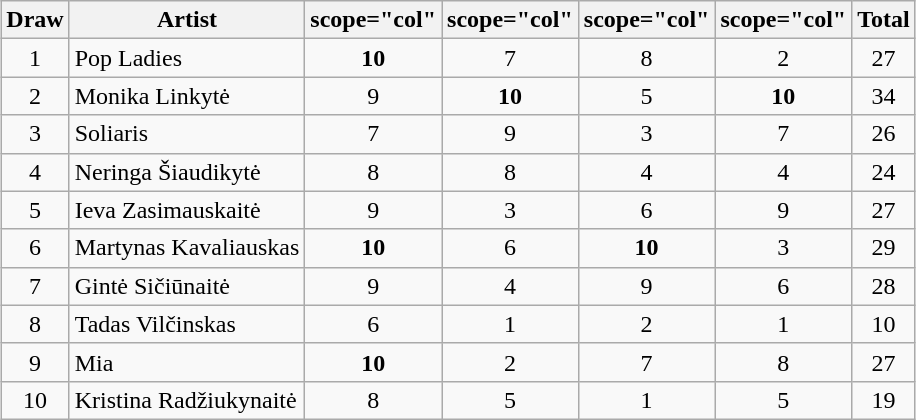<table class="wikitable collapsible" style="margin: 1em auto 1em auto; text-align:center;">
<tr>
<th>Draw</th>
<th>Artist</th>
<th>scope="col" </th>
<th>scope="col" </th>
<th>scope="col" </th>
<th>scope="col" </th>
<th>Total</th>
</tr>
<tr>
<td>1</td>
<td align="left">Pop Ladies</td>
<td><strong>10</strong></td>
<td>7</td>
<td>8</td>
<td>2</td>
<td>27</td>
</tr>
<tr>
<td>2</td>
<td align="left">Monika Linkytė</td>
<td>9</td>
<td><strong>10</strong></td>
<td>5</td>
<td><strong>10</strong></td>
<td>34</td>
</tr>
<tr>
<td>3</td>
<td align="left">Soliaris</td>
<td>7</td>
<td>9</td>
<td>3</td>
<td>7</td>
<td>26</td>
</tr>
<tr>
<td>4</td>
<td align="left">Neringa Šiaudikytė</td>
<td>8</td>
<td>8</td>
<td>4</td>
<td>4</td>
<td>24</td>
</tr>
<tr>
<td>5</td>
<td align="left">Ieva Zasimauskaitė</td>
<td>9</td>
<td>3</td>
<td>6</td>
<td>9</td>
<td>27</td>
</tr>
<tr>
<td>6</td>
<td align="left">Martynas Kavaliauskas</td>
<td><strong>10</strong></td>
<td>6</td>
<td><strong>10</strong></td>
<td>3</td>
<td>29</td>
</tr>
<tr>
<td>7</td>
<td align="left">Gintė Sičiūnaitė</td>
<td>9</td>
<td>4</td>
<td>9</td>
<td>6</td>
<td>28</td>
</tr>
<tr>
<td>8</td>
<td align="left">Tadas Vilčinskas</td>
<td>6</td>
<td>1</td>
<td>2</td>
<td>1</td>
<td>10</td>
</tr>
<tr>
<td>9</td>
<td align="left">Mia</td>
<td><strong>10</strong></td>
<td>2</td>
<td>7</td>
<td>8</td>
<td>27</td>
</tr>
<tr>
<td>10</td>
<td align="left">Kristina Radžiukynaitė</td>
<td>8</td>
<td>5</td>
<td>1</td>
<td>5</td>
<td>19</td>
</tr>
</table>
